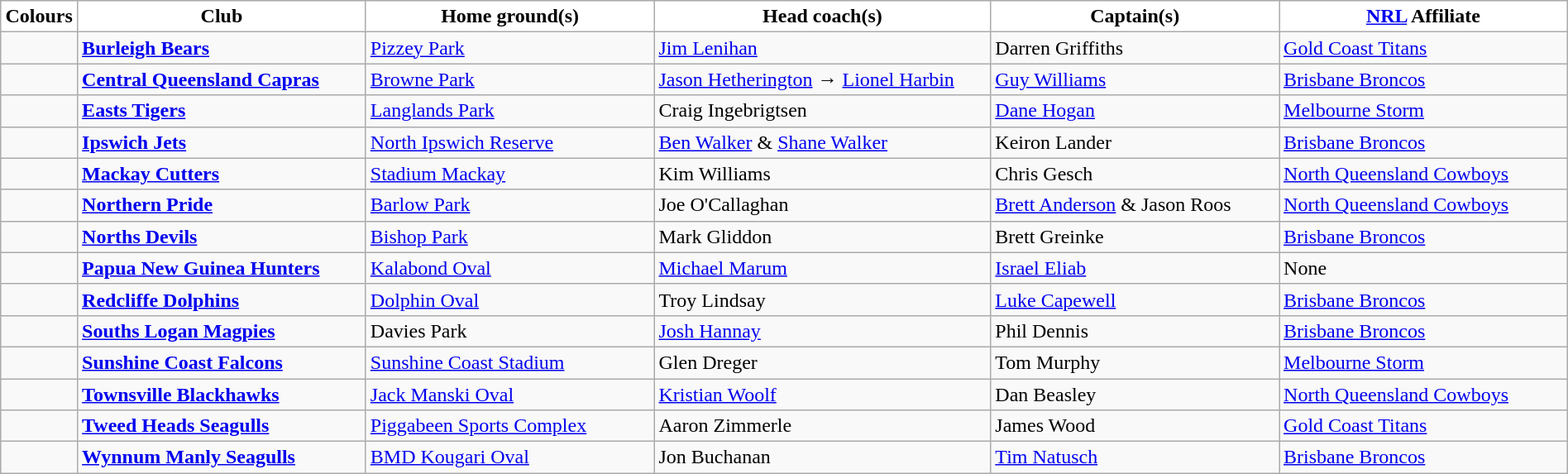<table class="wikitable" style="width:100%; text-align:left">
<tr>
<th style="background:white; width:1%">Colours</th>
<th style="background:white; width:18%">Club</th>
<th style="background:white; width:18%">Home ground(s)</th>
<th style="background:white; width:21%">Head coach(s)</th>
<th style="background:white; width:18%">Captain(s)</th>
<th style="background:white; width:18%"><a href='#'>NRL</a> Affiliate</th>
</tr>
<tr>
<td></td>
<td><strong><a href='#'>Burleigh Bears</a></strong></td>
<td><a href='#'>Pizzey Park</a></td>
<td><a href='#'>Jim Lenihan</a></td>
<td>Darren Griffiths</td>
<td> <a href='#'>Gold Coast Titans</a></td>
</tr>
<tr>
<td></td>
<td><strong><a href='#'>Central Queensland Capras</a></strong></td>
<td><a href='#'>Browne Park</a></td>
<td><a href='#'>Jason Hetherington</a> → <a href='#'>Lionel Harbin</a></td>
<td><a href='#'>Guy Williams</a></td>
<td> <a href='#'>Brisbane Broncos</a></td>
</tr>
<tr>
<td></td>
<td><strong><a href='#'>Easts Tigers</a></strong></td>
<td><a href='#'>Langlands Park</a></td>
<td>Craig Ingebrigtsen</td>
<td><a href='#'>Dane Hogan</a></td>
<td> <a href='#'>Melbourne Storm</a></td>
</tr>
<tr>
<td></td>
<td><strong><a href='#'>Ipswich Jets</a></strong></td>
<td><a href='#'>North Ipswich Reserve</a></td>
<td><a href='#'>Ben Walker</a> & <a href='#'>Shane Walker</a></td>
<td>Keiron Lander</td>
<td> <a href='#'>Brisbane Broncos</a></td>
</tr>
<tr>
<td></td>
<td><strong><a href='#'>Mackay Cutters</a></strong></td>
<td><a href='#'>Stadium Mackay</a></td>
<td>Kim Williams</td>
<td>Chris Gesch</td>
<td> <a href='#'>North Queensland Cowboys</a></td>
</tr>
<tr>
<td></td>
<td><strong><a href='#'>Northern Pride</a></strong></td>
<td><a href='#'>Barlow Park</a></td>
<td>Joe O'Callaghan</td>
<td><a href='#'>Brett Anderson</a> & Jason Roos</td>
<td> <a href='#'>North Queensland Cowboys</a></td>
</tr>
<tr>
<td></td>
<td><strong><a href='#'>Norths Devils</a></strong></td>
<td><a href='#'>Bishop Park</a></td>
<td>Mark Gliddon</td>
<td>Brett Greinke</td>
<td> <a href='#'>Brisbane Broncos</a></td>
</tr>
<tr>
<td></td>
<td><strong><a href='#'>Papua New Guinea Hunters</a></strong></td>
<td><a href='#'>Kalabond Oval</a></td>
<td><a href='#'>Michael Marum</a></td>
<td><a href='#'>Israel Eliab</a></td>
<td>None</td>
</tr>
<tr>
<td></td>
<td><strong><a href='#'>Redcliffe Dolphins</a></strong></td>
<td><a href='#'>Dolphin Oval</a></td>
<td>Troy Lindsay</td>
<td><a href='#'>Luke Capewell</a></td>
<td> <a href='#'>Brisbane Broncos</a></td>
</tr>
<tr>
<td></td>
<td><strong><a href='#'>Souths Logan Magpies</a></strong></td>
<td>Davies Park</td>
<td><a href='#'>Josh Hannay</a></td>
<td>Phil Dennis</td>
<td> <a href='#'>Brisbane Broncos</a></td>
</tr>
<tr>
<td></td>
<td><strong><a href='#'>Sunshine Coast Falcons</a></strong></td>
<td><a href='#'>Sunshine Coast Stadium</a></td>
<td>Glen Dreger</td>
<td>Tom Murphy</td>
<td> <a href='#'>Melbourne Storm</a></td>
</tr>
<tr>
<td></td>
<td><strong><a href='#'>Townsville Blackhawks</a></strong></td>
<td><a href='#'>Jack Manski Oval</a></td>
<td><a href='#'>Kristian Woolf</a></td>
<td>Dan Beasley</td>
<td> <a href='#'>North Queensland Cowboys</a></td>
</tr>
<tr>
<td></td>
<td><strong><a href='#'>Tweed Heads Seagulls</a></strong></td>
<td><a href='#'>Piggabeen Sports Complex</a></td>
<td>Aaron Zimmerle</td>
<td>James Wood</td>
<td> <a href='#'>Gold Coast Titans</a></td>
</tr>
<tr>
<td></td>
<td><strong><a href='#'>Wynnum Manly Seagulls</a></strong></td>
<td><a href='#'>BMD Kougari Oval</a></td>
<td>Jon Buchanan</td>
<td><a href='#'>Tim Natusch</a></td>
<td> <a href='#'>Brisbane Broncos</a></td>
</tr>
</table>
